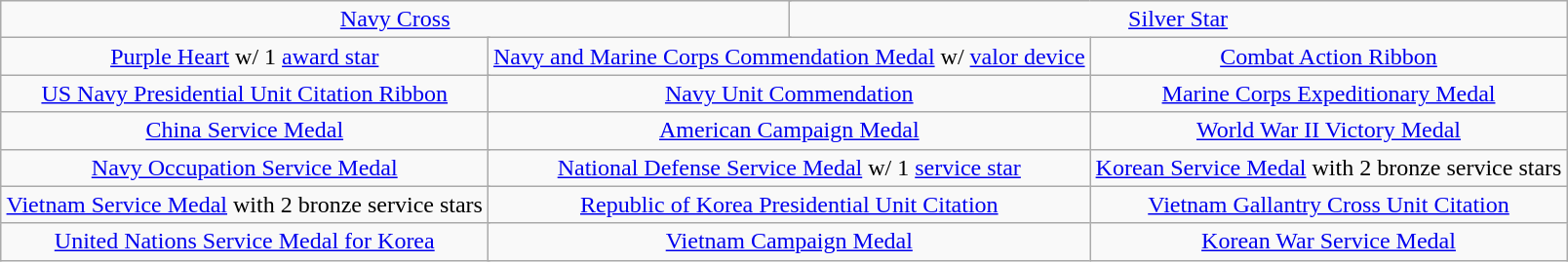<table class="wikitable" style="margin:1em auto; text-align:center;">
<tr>
<td colspan="6"><a href='#'>Navy Cross</a></td>
<td colspan="6"><a href='#'>Silver Star</a></td>
</tr>
<tr>
<td colspan="4"><a href='#'>Purple Heart</a> w/ 1 <a href='#'>award star</a></td>
<td colspan="4"><a href='#'>Navy and Marine Corps Commendation Medal</a> w/ <a href='#'>valor device</a></td>
<td colspan="4"><a href='#'>Combat Action Ribbon</a></td>
</tr>
<tr>
<td colspan="4"><a href='#'>US Navy Presidential Unit Citation Ribbon</a></td>
<td colspan="4"><a href='#'>Navy Unit Commendation</a></td>
<td colspan="4"><a href='#'>Marine Corps Expeditionary Medal</a></td>
</tr>
<tr>
<td colspan="4"><a href='#'>China Service Medal</a></td>
<td colspan="4"><a href='#'>American Campaign Medal</a></td>
<td colspan="4"><a href='#'>World War II Victory Medal</a></td>
</tr>
<tr>
<td colspan="4"><a href='#'>Navy Occupation Service Medal</a></td>
<td colspan="4"><a href='#'>National Defense Service Medal</a> w/ 1 <a href='#'>service star</a></td>
<td colspan="4"><a href='#'>Korean Service Medal</a> with 2 bronze service stars</td>
</tr>
<tr>
<td colspan="4"><a href='#'>Vietnam Service Medal</a> with 2 bronze service stars</td>
<td colspan="4"><a href='#'>Republic of Korea Presidential Unit Citation</a></td>
<td colspan="4"><a href='#'>Vietnam Gallantry Cross Unit Citation</a></td>
</tr>
<tr>
<td colspan="4"><a href='#'>United Nations Service Medal for Korea</a></td>
<td colspan="4"><a href='#'>Vietnam Campaign Medal</a></td>
<td colspan="4"><a href='#'>Korean War Service Medal</a></td>
</tr>
</table>
